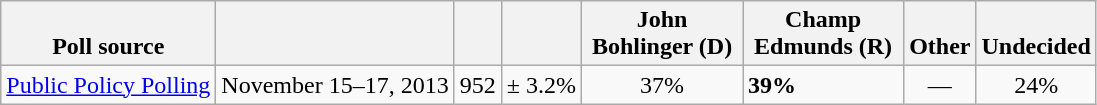<table class="wikitable">
<tr valign= bottom>
<th>Poll source</th>
<th></th>
<th></th>
<th></th>
<th style="width:100px;">John<br>Bohlinger (D)</th>
<th style="width:100px;">Champ<br>Edmunds (R)</th>
<th>Other</th>
<th>Undecided</th>
</tr>
<tr>
<td><a href='#'>Public Policy Polling</a></td>
<td>November 15–17, 2013</td>
<td align=center>952</td>
<td align=center>± 3.2%</td>
<td align=center>37%</td>
<td><strong>39%</strong></td>
<td align=center>—</td>
<td align=center>24%</td>
</tr>
</table>
